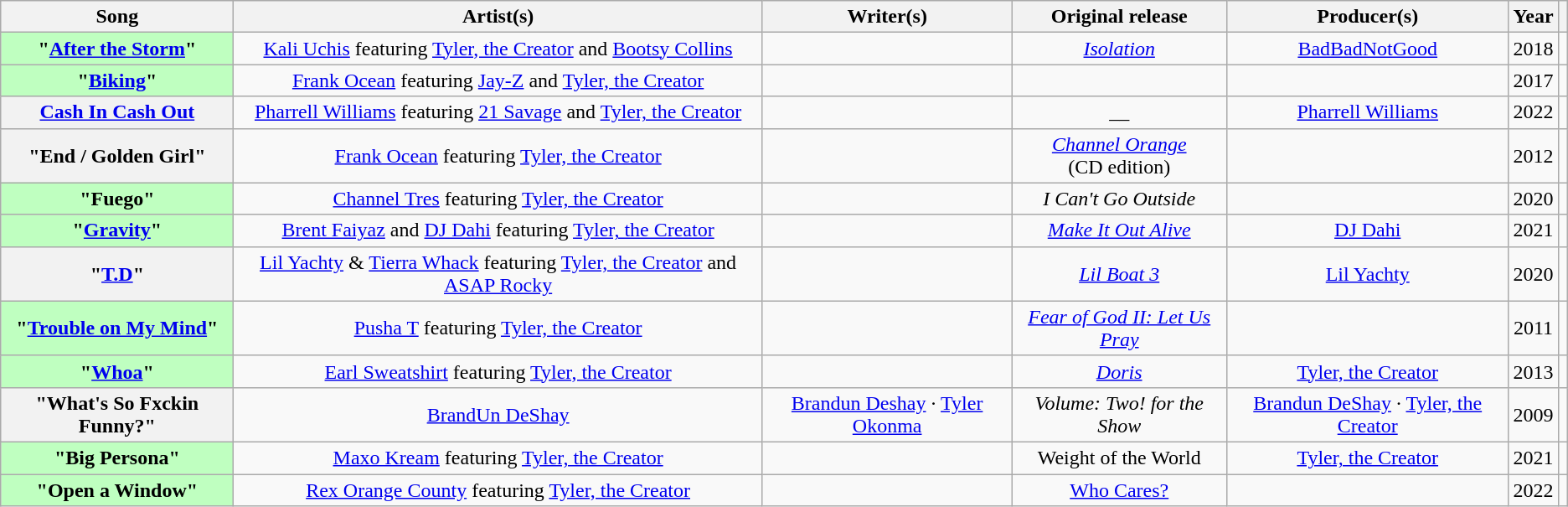<table class="wikitable sortable plainrowheaders" style="text-align:center;">
<tr>
<th scope="col">Song</th>
<th scope="col">Artist(s)</th>
<th scope="col" class="unsortable">Writer(s)</th>
<th scope="col">Original release</th>
<th scope="col" class="unsortable">Producer(s)</th>
<th scope="col">Year</th>
<th scope="col" class="unsortable"></th>
</tr>
<tr>
<th scope=row style="background-color:#BFFFC0;">"<a href='#'>After the Storm</a>"</th>
<td><a href='#'>Kali Uchis</a> featuring <a href='#'>Tyler, the Creator</a> and <a href='#'>Bootsy Collins</a></td>
<td></td>
<td><em><a href='#'>Isolation</a></em></td>
<td><a href='#'>BadBadNotGood</a></td>
<td>2018</td>
<td></td>
</tr>
<tr>
<th scope=row style="background-color:#BFFFC0;">"<a href='#'>Biking</a>"</th>
<td><a href='#'>Frank Ocean</a> featuring <a href='#'>Jay-Z</a> and <a href='#'>Tyler, the Creator</a></td>
<td></td>
<td></td>
<td></td>
<td>2017</td>
<td></td>
</tr>
<tr>
<th><a href='#'>Cash In Cash Out</a></th>
<td><a href='#'>Pharrell Williams</a> featuring <a href='#'>21 Savage</a> and <a href='#'>Tyler, the Creator</a></td>
<td></td>
<td>__</td>
<td><a href='#'>Pharrell Williams</a></td>
<td>2022</td>
<td></td>
</tr>
<tr>
<th scope=row>"End / Golden Girl"</th>
<td><a href='#'>Frank Ocean</a> featuring <a href='#'>Tyler, the Creator</a></td>
<td></td>
<td><em><a href='#'>Channel Orange</a></em><br>(CD edition)</td>
<td></td>
<td>2012</td>
<td></td>
</tr>
<tr>
<th scope=row style="background-color:#BFFFC0;">"Fuego"</th>
<td><a href='#'>Channel Tres</a> featuring <a href='#'>Tyler, the Creator</a></td>
<td></td>
<td><em>I Can't Go Outside</em></td>
<td></td>
<td>2020</td>
<td></td>
</tr>
<tr>
<th scope=row style="background-color:#BFFFC0;">"<a href='#'>Gravity</a>"</th>
<td><a href='#'>Brent Faiyaz</a> and <a href='#'>DJ Dahi</a> featuring <a href='#'>Tyler, the Creator</a></td>
<td></td>
<td><em><a href='#'>Make It Out Alive</a></em></td>
<td><a href='#'>DJ Dahi</a></td>
<td>2021</td>
<td></td>
</tr>
<tr>
<th scope="row"> "<a href='#'>T.D</a>"</th>
<td><a href='#'>Lil Yachty</a> & <a href='#'>Tierra Whack</a> featuring <a href='#'>Tyler, the Creator</a> and <a href='#'>ASAP Rocky</a></td>
<td></td>
<td><em><a href='#'>Lil Boat 3</a></em></td>
<td><a href='#'>Lil Yachty</a></td>
<td>2020</td>
<td></td>
</tr>
<tr>
<th scope=row style="background-color:#BFFFC0;">"<a href='#'>Trouble on My Mind</a>"</th>
<td><a href='#'>Pusha T</a> featuring <a href='#'>Tyler, the Creator</a></td>
<td></td>
<td><em><a href='#'>Fear of God II: Let Us Pray</a></em></td>
<td></td>
<td>2011</td>
<td></td>
</tr>
<tr>
<th scope=row style="background-color:#BFFFC0;">"<a href='#'>Whoa</a>"</th>
<td><a href='#'>Earl Sweatshirt</a> featuring <a href='#'>Tyler, the Creator</a></td>
<td></td>
<td><em><a href='#'>Doris</a></em></td>
<td><a href='#'>Tyler, the Creator</a></td>
<td>2013</td>
<td></td>
</tr>
<tr>
<th>"What's So Fxckin Funny?"</th>
<td><a href='#'>BrandUn DeShay</a></td>
<td><a href='#'>Brandun Deshay</a> · <a href='#'>Tyler Okonma</a></td>
<td><em>Volume: Two! for the Show</em></td>
<td><a href='#'>Brandun DeShay</a> · <a href='#'>Tyler, the Creator</a></td>
<td>2009</td>
<td></td>
</tr>
<tr>
<th scope=row style="background-color:#BFFFC0;">"Big Persona"</th>
<td><a href='#'>Maxo Kream</a> featuring <a href='#'>Tyler, the Creator</a></td>
<td></td>
<td>Weight of the World</td>
<td><a href='#'>Tyler, the Creator</a></td>
<td>2021</td>
<td></td>
</tr>
<tr>
<th scope=row style="background-color:#BFFFC0;">"Open a Window"</th>
<td><a href='#'>Rex Orange County</a> featuring <a href='#'>Tyler, the Creator</a></td>
<td></td>
<td><a href='#'>Who Cares?</a></td>
<td></td>
<td>2022</td>
<td></td>
</tr>
</table>
